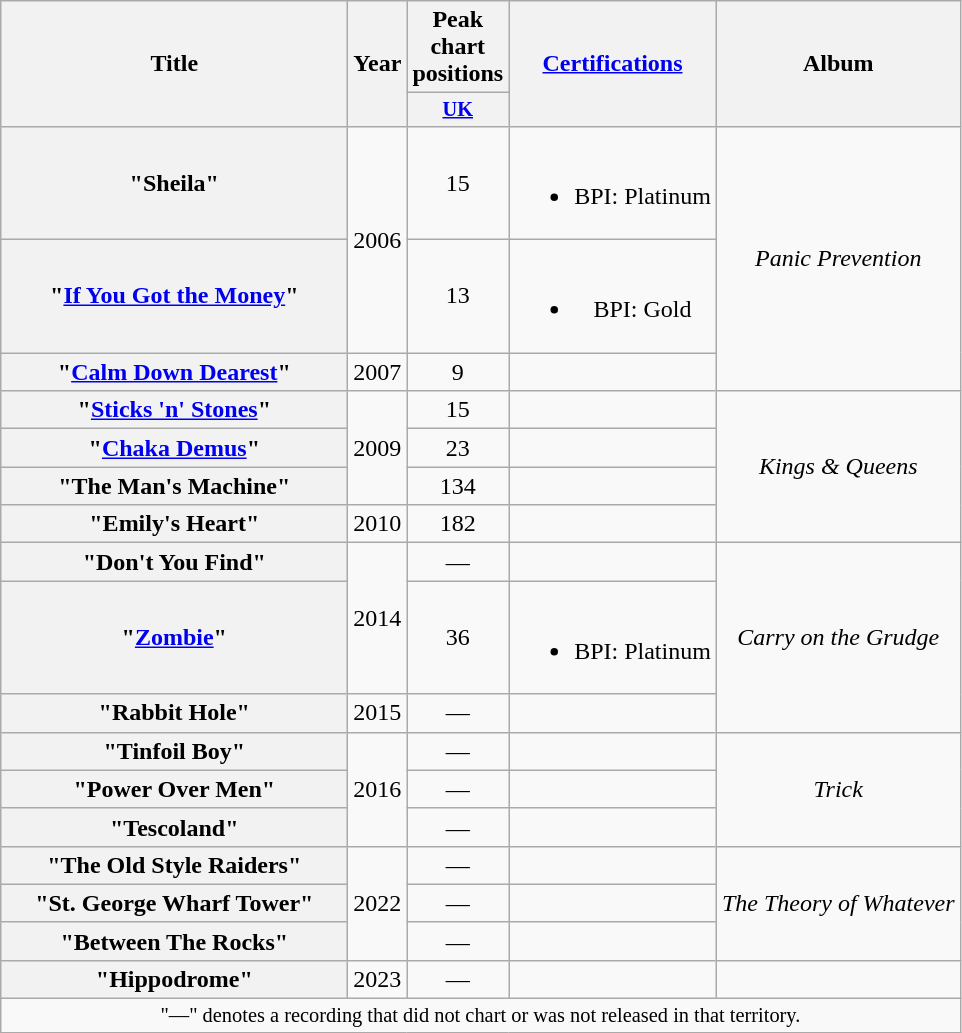<table class="wikitable plainrowheaders" style="text-align:center;">
<tr>
<th scope="col" rowspan="2" style="width:14em;">Title</th>
<th scope="col" rowspan="2">Year</th>
<th scope="col" colspan="1">Peak chart positions</th>
<th scope="col" rowspan="2"><a href='#'>Certifications</a></th>
<th scope="col" rowspan="2">Album</th>
</tr>
<tr>
<th scope="col" style="width:3em;font-size:85%;"><a href='#'>UK</a> <br></th>
</tr>
<tr>
<th scope="row">"Sheila"</th>
<td rowspan="2">2006</td>
<td>15</td>
<td><br><ul><li>BPI: Platinum</li></ul></td>
<td rowspan="3"><em>Panic Prevention</em></td>
</tr>
<tr>
<th scope="row">"<a href='#'>If You Got the Money</a>"</th>
<td>13</td>
<td><br><ul><li>BPI: Gold</li></ul></td>
</tr>
<tr>
<th scope="row">"<a href='#'>Calm Down Dearest</a>"</th>
<td>2007</td>
<td>9</td>
<td></td>
</tr>
<tr>
<th scope="row">"<a href='#'>Sticks 'n' Stones</a>"</th>
<td rowspan="3">2009</td>
<td>15</td>
<td></td>
<td rowspan="4"><em>Kings & Queens</em></td>
</tr>
<tr>
<th scope="row">"<a href='#'>Chaka Demus</a>"</th>
<td>23</td>
<td></td>
</tr>
<tr>
<th scope="row">"The Man's Machine"</th>
<td>134</td>
<td></td>
</tr>
<tr>
<th scope="row">"Emily's Heart"</th>
<td>2010</td>
<td>182</td>
</tr>
<tr>
<th scope="row">"Don't You Find"</th>
<td rowspan="2">2014</td>
<td>—</td>
<td></td>
<td rowspan="3"><em>Carry on the Grudge</em></td>
</tr>
<tr>
<th scope="row">"<a href='#'>Zombie</a>"</th>
<td>36</td>
<td><br><ul><li>BPI: Platinum </li></ul></td>
</tr>
<tr>
<th scope="row">"Rabbit Hole"</th>
<td>2015</td>
<td>—</td>
<td></td>
</tr>
<tr>
<th scope="row">"Tinfoil Boy"</th>
<td rowspan="3">2016</td>
<td>—</td>
<td></td>
<td rowspan="3"><em>Trick</em></td>
</tr>
<tr>
<th scope="row">"Power Over Men"</th>
<td>—</td>
<td></td>
</tr>
<tr>
<th scope="row">"Tescoland" </th>
<td>—</td>
<td></td>
</tr>
<tr>
<th scope="row">"The Old Style Raiders" </th>
<td rowspan="3">2022</td>
<td>—</td>
<td></td>
<td rowspan="3"><em>The Theory of Whatever</em></td>
</tr>
<tr>
<th scope="row">"St. George Wharf Tower" </th>
<td>—</td>
<td></td>
</tr>
<tr>
<th scope="row">"Between The Rocks" </th>
<td>—</td>
<td></td>
</tr>
<tr>
<th scope="row">"Hippodrome" </th>
<td>2023</td>
<td>—</td>
<td></td>
<td></td>
</tr>
<tr>
<td colspan="5" style="font-size:85%">"—" denotes a recording that did not chart or was not released in that territory.</td>
</tr>
</table>
